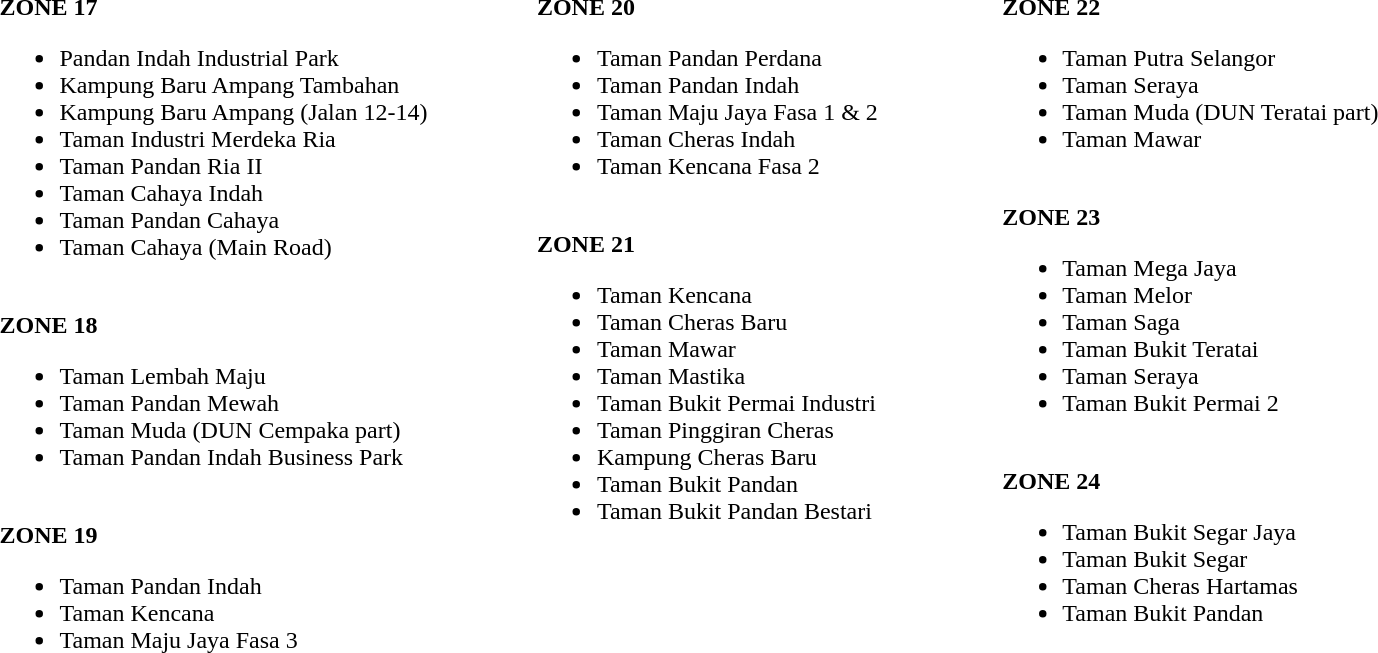<table>
<tr>
<td valign="top" style="padding-right:70px;"><br><strong>ZONE 17</strong><ul><li>Pandan Indah Industrial Park</li><li>Kampung Baru Ampang Tambahan</li><li>Kampung Baru Ampang (Jalan 12-14)</li><li>Taman Industri Merdeka Ria</li><li>Taman Pandan Ria II</li><li>Taman Cahaya Indah</li><li>Taman Pandan Cahaya</li><li>Taman Cahaya (Main Road)</li></ul><br>
<strong>ZONE 18</strong><ul><li>Taman Lembah Maju</li><li>Taman Pandan Mewah</li><li>Taman Muda (DUN Cempaka part)</li><li>Taman Pandan Indah Business Park</li></ul><br>
<strong>ZONE 19</strong><ul><li>Taman Pandan Indah</li><li>Taman Kencana</li><li>Taman Maju Jaya Fasa 3</li></ul></td>
<td valign="top" style="padding-right:80px;"><br><strong>ZONE 20</strong><ul><li>Taman Pandan Perdana</li><li>Taman Pandan Indah</li><li>Taman Maju Jaya Fasa 1 & 2</li><li>Taman Cheras Indah</li><li>Taman Kencana Fasa 2</li></ul><br>
<strong>ZONE 21</strong><ul><li>Taman Kencana</li><li>Taman Cheras Baru</li><li>Taman Mawar</li><li>Taman Mastika</li><li>Taman Bukit Permai Industri</li><li>Taman Pinggiran Cheras</li><li>Kampung Cheras Baru</li><li>Taman Bukit Pandan</li><li>Taman Bukit Pandan Bestari</li></ul></td>
<td valign="top"><br><strong>ZONE 22</strong><ul><li>Taman Putra Selangor</li><li>Taman Seraya</li><li>Taman Muda (DUN Teratai part)</li><li>Taman Mawar</li></ul><br>
<strong>ZONE 23</strong><ul><li>Taman Mega Jaya</li><li>Taman Melor</li><li>Taman Saga</li><li>Taman Bukit Teratai</li><li>Taman Seraya</li><li>Taman Bukit Permai 2</li></ul><br>
<strong>ZONE 24</strong><ul><li>Taman Bukit Segar Jaya</li><li>Taman Bukit Segar</li><li>Taman Cheras Hartamas</li><li>Taman Bukit Pandan</li></ul></td>
</tr>
</table>
